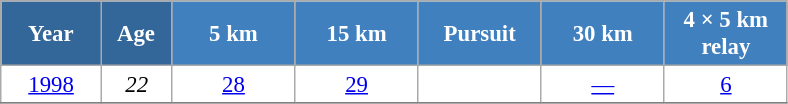<table class="wikitable" style="font-size:95%; text-align:center; border:grey solid 1px; border-collapse:collapse; background:#ffffff;">
<tr>
<th style="background-color:#369; color:white; width:60px;"> Year </th>
<th style="background-color:#369; color:white; width:40px;"> Age </th>
<th style="background-color:#4180be; color:white; width:75px;"> 5 km </th>
<th style="background-color:#4180be; color:white; width:75px;"> 15 km </th>
<th style="background-color:#4180be; color:white; width:75px;"> Pursuit </th>
<th style="background-color:#4180be; color:white; width:75px;"> 30 km </th>
<th style="background-color:#4180be; color:white; width:75px;"> 4 × 5 km <br> relay </th>
</tr>
<tr>
<td><a href='#'>1998</a></td>
<td><em>22</em></td>
<td><a href='#'>28</a></td>
<td><a href='#'>29</a></td>
<td><a href='#'></a></td>
<td><a href='#'>—</a></td>
<td><a href='#'>6</a></td>
</tr>
<tr>
</tr>
</table>
